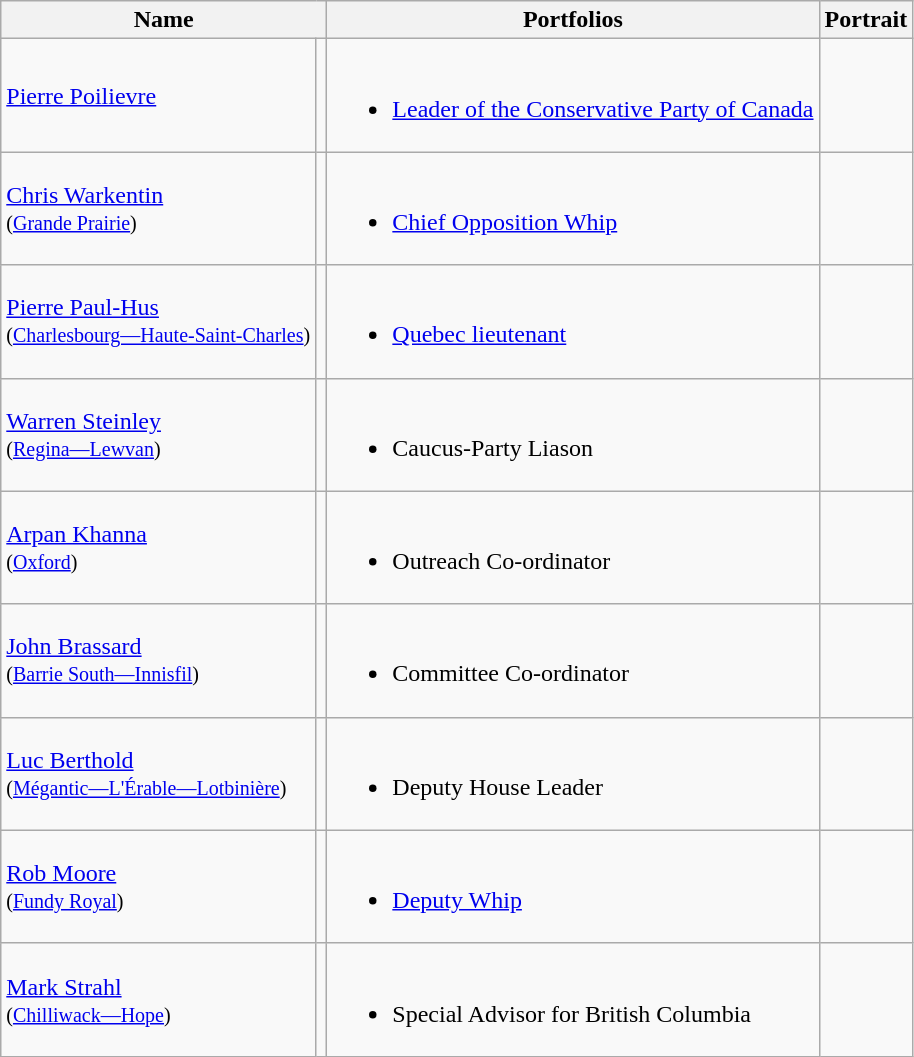<table class="wikitable sortable">
<tr>
<th colspan=2>Name</th>
<th>Portfolios</th>
<th>Portrait</th>
</tr>
<tr>
<td><a href='#'>Pierre Poilievre</a></td>
<td></td>
<td><br><ul><li><a href='#'>Leader of the Conservative Party of Canada</a></li></ul></td>
<td></td>
</tr>
<tr>
<td><a href='#'>Chris Warkentin</a> <br><small>(<a href='#'>Grande Prairie</a>)</small></td>
<td></td>
<td><br><ul><li><a href='#'>Chief Opposition Whip</a></li></ul></td>
<td></td>
</tr>
<tr>
<td><a href='#'>Pierre Paul-Hus</a> <br><small>(<a href='#'>Charlesbourg—Haute-Saint-Charles</a>)</small></td>
<td></td>
<td><br><ul><li><a href='#'>Quebec lieutenant</a></li></ul></td>
<td></td>
</tr>
<tr>
<td><a href='#'>Warren Steinley</a> <br><small>(<a href='#'>Regina—Lewvan</a>)</small></td>
<td></td>
<td><br><ul><li>Caucus-Party Liason</li></ul></td>
<td></td>
</tr>
<tr>
<td><a href='#'>Arpan Khanna</a> <br><small>(<a href='#'>Oxford</a>)</small></td>
<td></td>
<td><br><ul><li>Outreach Co-ordinator</li></ul></td>
<td></td>
</tr>
<tr>
<td><a href='#'>John Brassard</a> <br><small>(<a href='#'>Barrie South—Innisfil</a>)</small></td>
<td></td>
<td><br><ul><li>Committee Co-ordinator</li></ul></td>
<td></td>
</tr>
<tr>
<td><a href='#'>Luc Berthold</a> <br><small>(<a href='#'>Mégantic—L'Érable—Lotbinière</a>)</small></td>
<td></td>
<td><br><ul><li>Deputy House Leader</li></ul></td>
<td></td>
</tr>
<tr>
<td><a href='#'>Rob Moore</a> <br><small>(<a href='#'>Fundy Royal</a>)</small></td>
<td></td>
<td><br><ul><li><a href='#'>Deputy Whip</a></li></ul></td>
<td></td>
</tr>
<tr>
<td><a href='#'>Mark Strahl</a> <br><small>(<a href='#'>Chilliwack—Hope</a>)</small></td>
<td></td>
<td><br><ul><li>Special Advisor for British Columbia</li></ul></td>
<td></td>
</tr>
</table>
